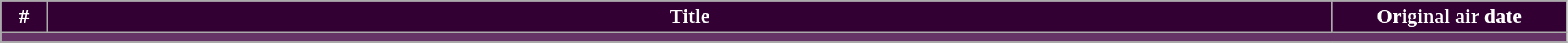<table class="wikitable" width="98%">
<tr style="color:white;">
<th style="background: #330033" width="3%">#</th>
<th style="background: #330033">Title</th>
<th style="background: #330033" width="15%">Original air date</th>
</tr>
<tr>
<td colspan="3" bgcolor="#663366"></td>
</tr>
<tr>
</tr>
</table>
